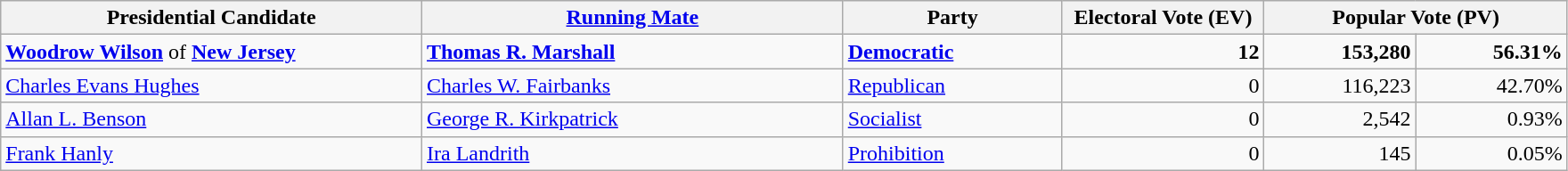<table class="wikitable">
<tr>
<th width="25%">Presidential Candidate</th>
<th width="25%"><a href='#'>Running Mate</a></th>
<th width="13%">Party</th>
<th width="12%">Electoral Vote (EV)</th>
<th colspan="2" width="18%">Popular Vote (PV)</th>
</tr>
<tr>
<td><strong><a href='#'>Woodrow Wilson</a></strong> of <strong><a href='#'>New Jersey</a></strong></td>
<td><strong><a href='#'>Thomas R. Marshall</a></strong></td>
<td><strong><a href='#'>Democratic</a></strong></td>
<td align="right"><strong>12</strong></td>
<td align="right"><strong>153,280</strong></td>
<td align="right"><strong>56.31%</strong></td>
</tr>
<tr>
<td><a href='#'>Charles Evans Hughes</a></td>
<td><a href='#'>Charles W. Fairbanks</a></td>
<td><a href='#'>Republican</a></td>
<td align="right">0</td>
<td align="right">116,223</td>
<td align="right">42.70%</td>
</tr>
<tr>
<td><a href='#'>Allan L. Benson</a></td>
<td><a href='#'>George R. Kirkpatrick</a></td>
<td><a href='#'>Socialist</a></td>
<td align="right">0</td>
<td align="right">2,542</td>
<td align="right">0.93%</td>
</tr>
<tr>
<td><a href='#'>Frank Hanly</a></td>
<td><a href='#'>Ira Landrith</a></td>
<td><a href='#'>Prohibition</a></td>
<td align="right">0</td>
<td align="right">145</td>
<td align="right">0.05%</td>
</tr>
</table>
